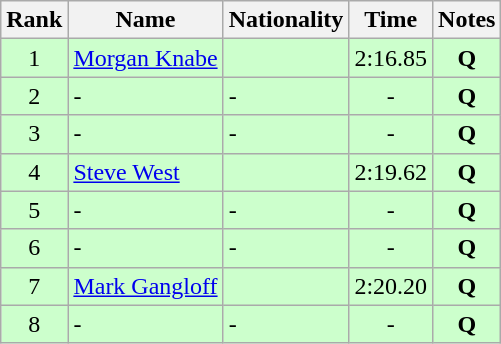<table class="wikitable sortable" style="text-align:center">
<tr>
<th>Rank</th>
<th>Name</th>
<th>Nationality</th>
<th>Time</th>
<th>Notes</th>
</tr>
<tr bgcolor=ccffcc>
<td>1</td>
<td align=left><a href='#'>Morgan Knabe</a></td>
<td align=left></td>
<td>2:16.85</td>
<td><strong>Q</strong></td>
</tr>
<tr bgcolor=ccffcc>
<td>2</td>
<td align=left>-</td>
<td align=left>-</td>
<td>-</td>
<td><strong>Q</strong></td>
</tr>
<tr bgcolor=ccffcc>
<td>3</td>
<td align=left>-</td>
<td align=left>-</td>
<td>-</td>
<td><strong>Q</strong></td>
</tr>
<tr bgcolor=ccffcc>
<td>4</td>
<td align=left><a href='#'>Steve West</a></td>
<td align=left></td>
<td>2:19.62</td>
<td><strong>Q</strong></td>
</tr>
<tr bgcolor=ccffcc>
<td>5</td>
<td align=left>-</td>
<td align=left>-</td>
<td>-</td>
<td><strong>Q</strong></td>
</tr>
<tr bgcolor=ccffcc>
<td>6</td>
<td align=left>-</td>
<td align=left>-</td>
<td>-</td>
<td><strong>Q</strong></td>
</tr>
<tr bgcolor=ccffcc>
<td>7</td>
<td align=left><a href='#'>Mark Gangloff</a></td>
<td align=left></td>
<td>2:20.20</td>
<td><strong>Q</strong></td>
</tr>
<tr bgcolor=ccffcc>
<td>8</td>
<td align=left>-</td>
<td align=left>-</td>
<td>-</td>
<td><strong>Q</strong></td>
</tr>
</table>
